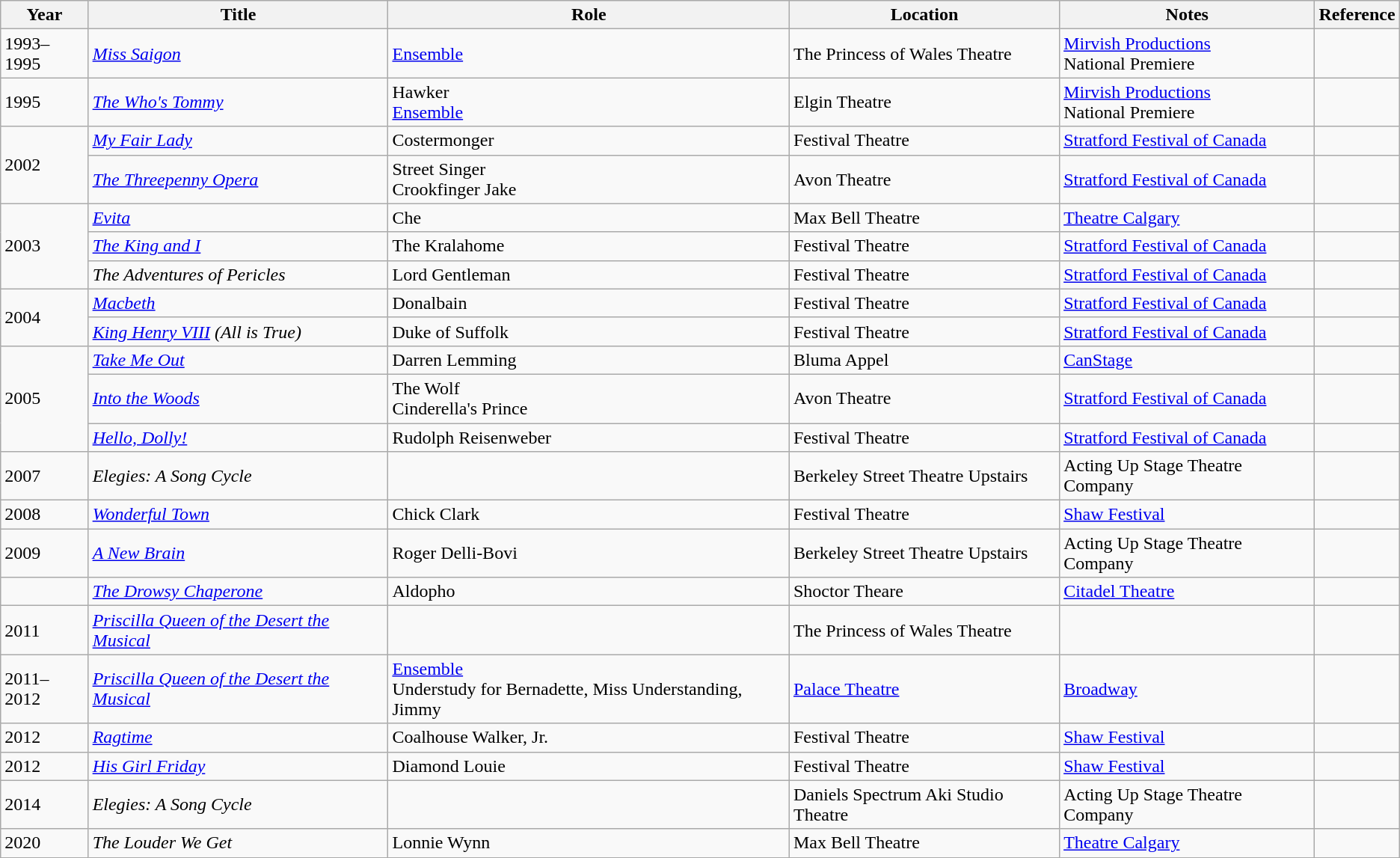<table class="wikitable sortable">
<tr>
<th>Year</th>
<th>Title</th>
<th>Role</th>
<th>Location</th>
<th class="unsortable">Notes</th>
<th class="unsortable">Reference</th>
</tr>
<tr>
<td>1993–1995</td>
<td><em><a href='#'>Miss Saigon</a></em></td>
<td><a href='#'>Ensemble</a></td>
<td>The Princess of Wales Theatre</td>
<td><a href='#'>Mirvish Productions</a><br>National Premiere</td>
<td></td>
</tr>
<tr>
<td>1995</td>
<td data-sort-value="Who's Tommy, The"><em><a href='#'>The Who's Tommy</a></em></td>
<td>Hawker<br><a href='#'>Ensemble</a></td>
<td>Elgin Theatre</td>
<td><a href='#'>Mirvish Productions</a><br>National Premiere</td>
<td></td>
</tr>
<tr>
<td rowspan="2">2002</td>
<td><em><a href='#'>My Fair Lady</a></em></td>
<td>Costermonger</td>
<td>Festival Theatre</td>
<td><a href='#'>Stratford Festival of Canada</a></td>
<td></td>
</tr>
<tr>
<td data-sort-value="Threepenny Opera, The"><em><a href='#'>The Threepenny Opera</a></em></td>
<td>Street Singer<br>Crookfinger Jake</td>
<td>Avon Theatre</td>
<td><a href='#'>Stratford Festival of Canada</a></td>
<td></td>
</tr>
<tr>
<td rowspan="3">2003</td>
<td><em><a href='#'>Evita</a></em></td>
<td>Che</td>
<td>Max Bell Theatre</td>
<td><a href='#'>Theatre Calgary</a></td>
<td></td>
</tr>
<tr>
<td data-sort-value="King and I, The"><em><a href='#'>The King and I</a></em></td>
<td>The Kralahome</td>
<td>Festival Theatre</td>
<td><a href='#'>Stratford Festival of Canada</a></td>
<td></td>
</tr>
<tr>
<td data-sort-value="Adventures of Pericles, The"><em>The Adventures of Pericles</em></td>
<td>Lord Gentleman</td>
<td>Festival Theatre</td>
<td><a href='#'>Stratford Festival of Canada</a></td>
<td></td>
</tr>
<tr>
<td rowspan="2">2004</td>
<td><em><a href='#'>Macbeth</a></em></td>
<td>Donalbain</td>
<td>Festival Theatre</td>
<td><a href='#'>Stratford Festival of Canada</a></td>
<td></td>
</tr>
<tr>
<td><em><a href='#'>King Henry VIII</a> (All is True)</em></td>
<td>Duke of Suffolk</td>
<td>Festival Theatre</td>
<td><a href='#'>Stratford Festival of Canada</a></td>
<td></td>
</tr>
<tr>
<td rowspan="3">2005</td>
<td><em><a href='#'>Take Me Out</a></em></td>
<td>Darren Lemming</td>
<td>Bluma Appel</td>
<td><a href='#'>CanStage</a></td>
<td></td>
</tr>
<tr>
<td><em><a href='#'>Into the Woods</a></em></td>
<td>The Wolf<br>Cinderella's Prince</td>
<td>Avon Theatre</td>
<td><a href='#'>Stratford Festival of Canada</a></td>
<td></td>
</tr>
<tr>
<td><em><a href='#'>Hello, Dolly!</a></em></td>
<td>Rudolph Reisenweber</td>
<td>Festival Theatre</td>
<td><a href='#'>Stratford Festival of Canada</a></td>
<td></td>
</tr>
<tr>
<td>2007</td>
<td><em>Elegies: A Song Cycle</em></td>
<td></td>
<td>Berkeley Street Theatre Upstairs</td>
<td>Acting Up Stage Theatre Company</td>
<td></td>
</tr>
<tr>
<td>2008</td>
<td><em><a href='#'>Wonderful Town</a></em></td>
<td>Chick Clark</td>
<td>Festival Theatre</td>
<td><a href='#'>Shaw Festival</a></td>
<td></td>
</tr>
<tr>
<td>2009</td>
<td data-sort-value="New Brain, A"><em><a href='#'>A New Brain</a></em></td>
<td>Roger Delli-Bovi</td>
<td>Berkeley Street Theatre Upstairs</td>
<td>Acting Up Stage Theatre Company</td>
<td></td>
</tr>
<tr>
<td></td>
<td data-sort-value="Drowsy Chaperone, The"><em><a href='#'>The Drowsy Chaperone</a></em></td>
<td>Aldopho</td>
<td>Shoctor Theare</td>
<td><a href='#'>Citadel Theatre</a></td>
<td></td>
</tr>
<tr>
<td>2011</td>
<td><em><a href='#'>Priscilla Queen of the Desert the Musical</a></em></td>
<td></td>
<td>The Princess of Wales Theatre</td>
<td></td>
<td></td>
</tr>
<tr>
<td>2011–2012</td>
<td><em><a href='#'>Priscilla Queen of the Desert the Musical</a></em></td>
<td><a href='#'>Ensemble</a><br>Understudy for Bernadette, Miss Understanding, Jimmy</td>
<td><a href='#'>Palace Theatre</a></td>
<td><a href='#'>Broadway</a></td>
<td></td>
</tr>
<tr>
<td>2012</td>
<td><em><a href='#'>Ragtime</a></em></td>
<td>Coalhouse Walker, Jr.</td>
<td>Festival Theatre</td>
<td><a href='#'>Shaw Festival</a></td>
<td></td>
</tr>
<tr>
<td>2012</td>
<td><em><a href='#'>His Girl Friday</a></em></td>
<td>Diamond Louie</td>
<td>Festival Theatre</td>
<td><a href='#'>Shaw Festival</a></td>
<td></td>
</tr>
<tr>
<td>2014</td>
<td><em>Elegies: A Song Cycle</em></td>
<td></td>
<td>Daniels Spectrum Aki Studio Theatre</td>
<td>Acting Up Stage Theatre Company</td>
<td></td>
</tr>
<tr>
<td>2020</td>
<td data-sort-value="Louder We Get, The"><em>The Louder We Get</em></td>
<td>Lonnie Wynn</td>
<td>Max Bell Theatre</td>
<td><a href='#'>Theatre Calgary</a></td>
<td></td>
</tr>
</table>
